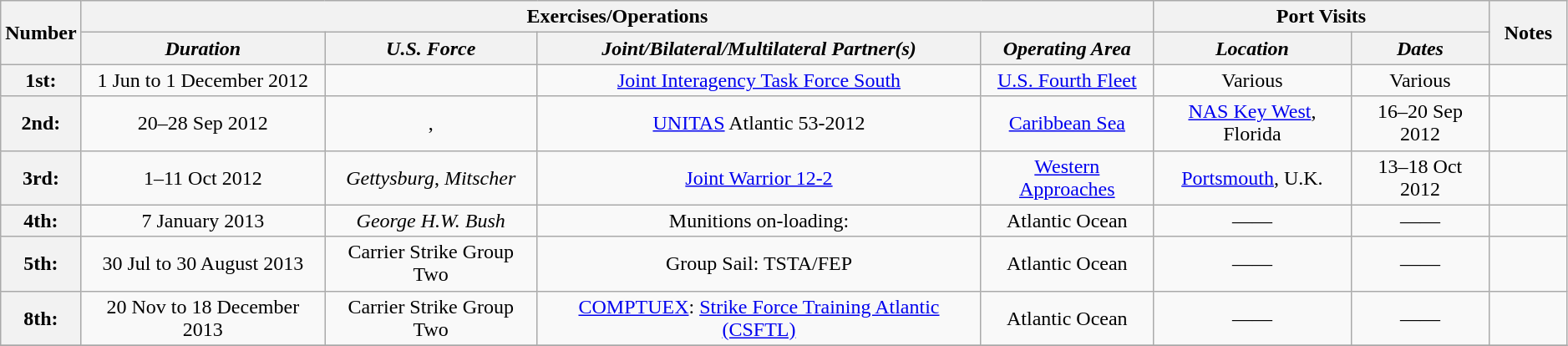<table class="wikitable" style="text-align:center" width=99%>
<tr>
<th rowspan="2" width="5%">Number</th>
<th colspan="4" align="center">Exercises/Operations</th>
<th colspan="2" align="center">Port Visits</th>
<th rowspan="2" width="5%">Notes</th>
</tr>
<tr>
<th align="center"><em>Duration</em></th>
<th align="center"><em>U.S. Force</em></th>
<th align="center"><em>Joint/Bilateral/Multilateral Partner(s)</em></th>
<th align="center"><em>Operating Area</em></th>
<th align="center"><em>Location</em></th>
<th align="center"><em>Dates</em></th>
</tr>
<tr>
<th>1st:</th>
<td>1 Jun to 1 December 2012</td>
<td></td>
<td><a href='#'>Joint Interagency Task Force South</a></td>
<td><a href='#'>U.S. Fourth Fleet</a></td>
<td>Various</td>
<td>Various</td>
<td></td>
</tr>
<tr>
<th>2nd:</th>
<td>20–28 Sep 2012</td>
<td>, </td>
<td><a href='#'>UNITAS</a> Atlantic 53-2012</td>
<td><a href='#'>Caribbean Sea</a></td>
<td><a href='#'>NAS Key West</a>, Florida</td>
<td>16–20 Sep 2012</td>
<td></td>
</tr>
<tr>
<th>3rd:</th>
<td>1–11 Oct 2012</td>
<td><em>Gettysburg</em>, <em>Mitscher</em></td>
<td><a href='#'>Joint Warrior 12-2</a></td>
<td><a href='#'>Western Approaches</a></td>
<td><a href='#'>Portsmouth</a>, U.K.</td>
<td>13–18 Oct 2012</td>
<td></td>
</tr>
<tr>
<th>4th:</th>
<td>7 January 2013</td>
<td><em>George H.W. Bush</em></td>
<td>Munitions on-loading:  </td>
<td>Atlantic Ocean</td>
<td>——</td>
<td>——</td>
<td></td>
</tr>
<tr>
<th>5th:</th>
<td>30 Jul to 30 August 2013</td>
<td>Carrier Strike Group Two</td>
<td>Group Sail: TSTA/FEP</td>
<td>Atlantic Ocean</td>
<td>——</td>
<td>——</td>
<td></td>
</tr>
<tr>
<th>8th:</th>
<td>20 Nov to 18 December 2013</td>
<td>Carrier Strike Group Two</td>
<td><a href='#'>COMPTUEX</a>: <a href='#'>Strike Force Training Atlantic (CSFTL)</a></td>
<td>Atlantic Ocean</td>
<td>——</td>
<td>——</td>
<td></td>
</tr>
<tr>
</tr>
</table>
